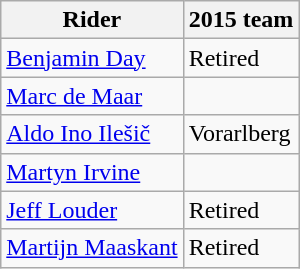<table class="wikitable">
<tr>
<th>Rider</th>
<th>2015 team</th>
</tr>
<tr>
<td><a href='#'>Benjamin Day</a></td>
<td>Retired</td>
</tr>
<tr>
<td><a href='#'>Marc de Maar</a></td>
<td></td>
</tr>
<tr>
<td><a href='#'>Aldo Ino Ilešič</a></td>
<td>Vorarlberg</td>
</tr>
<tr>
<td><a href='#'>Martyn Irvine</a></td>
<td></td>
</tr>
<tr>
<td><a href='#'>Jeff Louder</a></td>
<td>Retired</td>
</tr>
<tr>
<td><a href='#'>Martijn Maaskant</a></td>
<td>Retired</td>
</tr>
</table>
